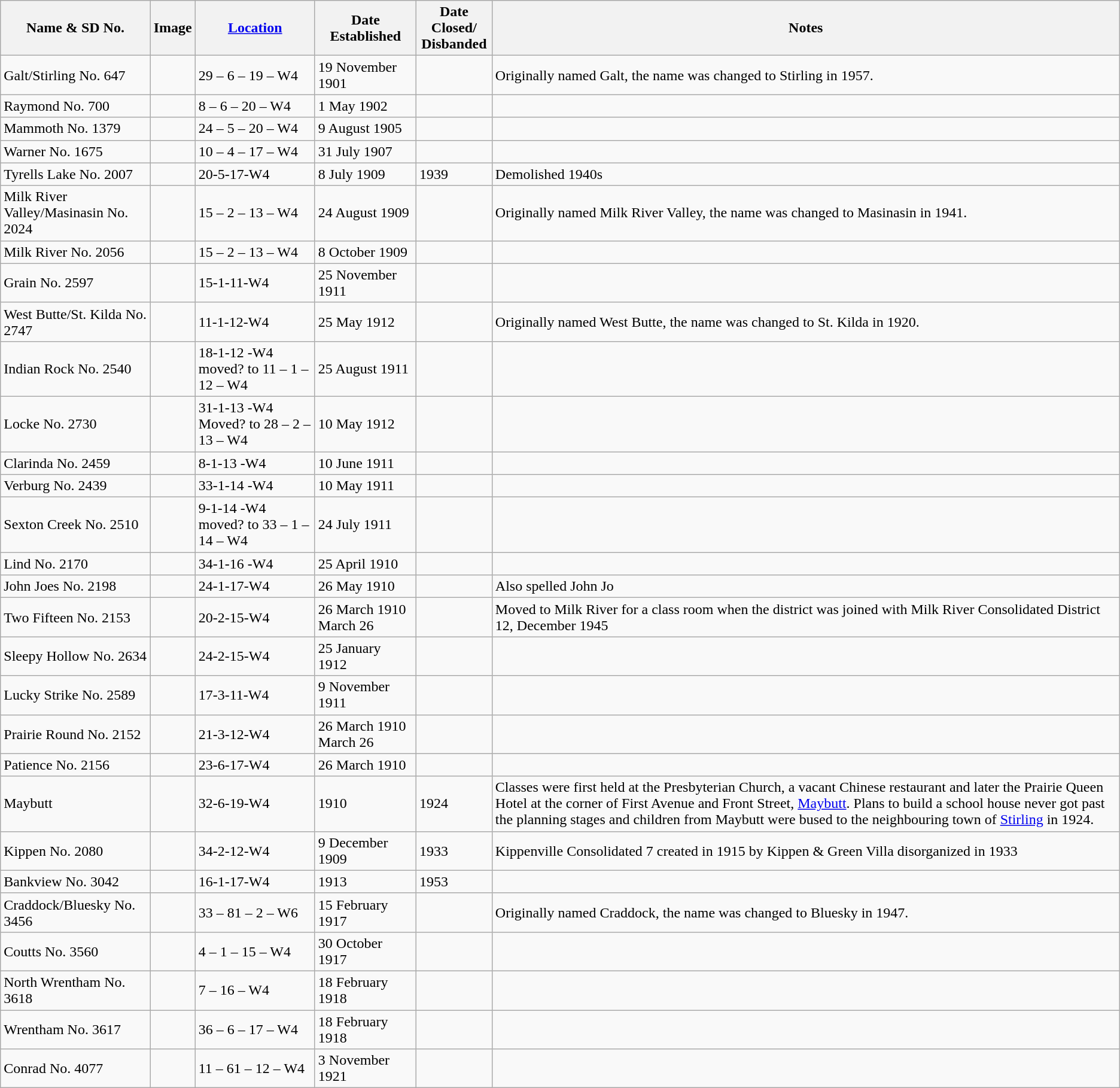<table class="wikitable">
<tr>
<th>Name & SD No.</th>
<th>Image</th>
<th><a href='#'>Location</a></th>
<th>Date Established</th>
<th>Date Closed/<br>Disbanded</th>
<th>Notes</th>
</tr>
<tr>
<td>Galt/Stirling No. 647</td>
<td></td>
<td>29 – 6 – 19 – W4</td>
<td>19 November 1901</td>
<td></td>
<td>Originally named Galt, the name was changed to Stirling in 1957.</td>
</tr>
<tr>
<td>Raymond No. 700</td>
<td></td>
<td>8 – 6 – 20 – W4</td>
<td>1 May 1902</td>
<td></td>
<td></td>
</tr>
<tr>
<td>Mammoth No. 1379</td>
<td></td>
<td>24 – 5 – 20 – W4</td>
<td>9 August 1905</td>
<td></td>
<td></td>
</tr>
<tr>
<td>Warner No. 1675</td>
<td></td>
<td>10 – 4 – 17 – W4</td>
<td>31 July 1907</td>
<td></td>
<td></td>
</tr>
<tr>
<td>Tyrells Lake No. 2007</td>
<td></td>
<td>20-5-17-W4</td>
<td>8 July 1909</td>
<td>1939</td>
<td>Demolished 1940s</td>
</tr>
<tr>
<td>Milk River Valley/Masinasin No. 2024</td>
<td></td>
<td>15 – 2 – 13 – W4</td>
<td>24 August 1909</td>
<td></td>
<td>Originally named Milk River Valley, the name was changed to Masinasin in 1941.</td>
</tr>
<tr>
<td>Milk River No. 2056</td>
<td></td>
<td>15 – 2 – 13 – W4</td>
<td>8 October 1909</td>
<td></td>
<td></td>
</tr>
<tr>
<td>Grain No. 2597</td>
<td></td>
<td>15-1-11-W4</td>
<td>25 November 1911</td>
<td></td>
<td></td>
</tr>
<tr>
<td>West Butte/St. Kilda No. 2747</td>
<td></td>
<td>11-1-12-W4</td>
<td>25 May 1912</td>
<td></td>
<td>Originally named West Butte, the name was changed to St. Kilda in 1920.</td>
</tr>
<tr>
<td>Indian Rock No. 2540</td>
<td></td>
<td>18-1-12 -W4 moved? to 11 – 1 – 12 – W4</td>
<td>25 August 1911</td>
<td></td>
<td></td>
</tr>
<tr>
<td>Locke No. 2730</td>
<td></td>
<td>31-1-13 -W4 Moved? to 28 – 2 – 13 – W4</td>
<td>10 May 1912</td>
<td></td>
<td></td>
</tr>
<tr>
<td>Clarinda No. 2459</td>
<td></td>
<td>8-1-13 -W4</td>
<td>10 June 1911</td>
<td></td>
<td></td>
</tr>
<tr>
<td>Verburg No. 2439</td>
<td></td>
<td>33-1-14 -W4</td>
<td>10 May 1911</td>
<td></td>
<td></td>
</tr>
<tr>
<td>Sexton Creek No. 2510</td>
<td></td>
<td>9-1-14 -W4 moved? to 33 – 1 – 14 – W4</td>
<td>24 July 1911</td>
<td></td>
<td></td>
</tr>
<tr>
<td>Lind No. 2170</td>
<td></td>
<td>34-1-16 -W4</td>
<td>25 April 1910</td>
<td></td>
<td></td>
</tr>
<tr>
<td>John Joes No. 2198</td>
<td></td>
<td>24-1-17-W4</td>
<td>26 May 1910</td>
<td></td>
<td>Also spelled John Jo</td>
</tr>
<tr>
<td>Two Fifteen No. 2153</td>
<td></td>
<td>20-2-15-W4</td>
<td>26 March 1910 March 26</td>
<td></td>
<td>Moved to Milk River for a class room when the district was joined with Milk River Consolidated District 12, December 1945</td>
</tr>
<tr>
<td>Sleepy Hollow No. 2634</td>
<td></td>
<td>24-2-15-W4</td>
<td>25 January 1912</td>
<td></td>
<td></td>
</tr>
<tr>
<td>Lucky Strike No. 2589</td>
<td></td>
<td>17-3-11-W4</td>
<td>9 November 1911</td>
<td></td>
<td></td>
</tr>
<tr>
<td>Prairie Round No. 2152</td>
<td></td>
<td>21-3-12-W4</td>
<td>26 March 1910 March 26</td>
<td></td>
</tr>
<tr>
<td>Patience No. 2156</td>
<td></td>
<td>23-6-17-W4</td>
<td>26 March 1910</td>
<td></td>
<td></td>
</tr>
<tr>
<td>Maybutt</td>
<td></td>
<td>32-6-19-W4</td>
<td>1910</td>
<td>1924</td>
<td>Classes were first held at the Presbyterian Church, a vacant Chinese restaurant and later the Prairie Queen Hotel at the corner of First Avenue and Front Street, <a href='#'>Maybutt</a>. Plans to build a school house never got past the planning stages and children from Maybutt were bused to the neighbouring town of <a href='#'>Stirling</a> in 1924.</td>
</tr>
<tr>
<td>Kippen No. 2080</td>
<td></td>
<td>34-2-12-W4</td>
<td>9 December 1909</td>
<td>1933</td>
<td>Kippenville Consolidated 7 created in 1915 by Kippen & Green Villa disorganized in 1933</td>
</tr>
<tr>
<td>Bankview No. 3042</td>
<td></td>
<td>16-1-17-W4</td>
<td>1913</td>
<td>1953</td>
<td></td>
</tr>
<tr>
<td>Craddock/Bluesky No. 3456</td>
<td></td>
<td>33 – 81 – 2 – W6</td>
<td>15 February 1917</td>
<td></td>
<td>Originally named Craddock, the name was changed to Bluesky in 1947.</td>
</tr>
<tr>
<td>Coutts No. 3560</td>
<td></td>
<td>4 – 1 – 15 – W4</td>
<td>30 October 1917</td>
<td></td>
<td></td>
</tr>
<tr>
<td>North Wrentham No. 3618</td>
<td></td>
<td>7 – 16 – W4</td>
<td>18 February 1918</td>
<td></td>
<td></td>
</tr>
<tr>
<td>Wrentham No. 3617</td>
<td></td>
<td>36 – 6 – 17 – W4</td>
<td>18 February 1918</td>
<td></td>
<td></td>
</tr>
<tr>
<td>Conrad No. 4077</td>
<td></td>
<td>11 – 61 – 12 – W4</td>
<td>3 November 1921</td>
<td></td>
<td></td>
</tr>
</table>
